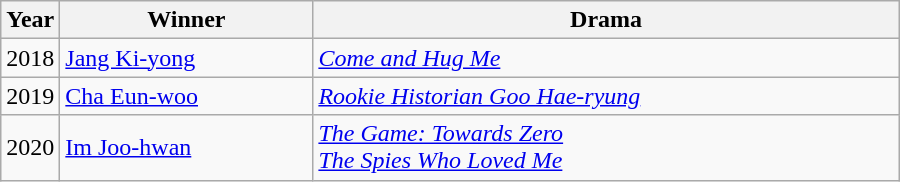<table class="wikitable" style="width:600px">
<tr>
<th width=10>Year</th>
<th>Winner</th>
<th>Drama</th>
</tr>
<tr>
<td>2018</td>
<td><a href='#'>Jang Ki-yong</a></td>
<td><em><a href='#'>Come and Hug Me</a></em></td>
</tr>
<tr>
<td>2019</td>
<td><a href='#'>Cha Eun-woo</a></td>
<td><em><a href='#'>Rookie Historian Goo Hae-ryung</a></em></td>
</tr>
<tr>
<td>2020</td>
<td><a href='#'>Im Joo-hwan</a></td>
<td><em><a href='#'>The Game: Towards Zero</a></em> <br> <em><a href='#'>The Spies Who Loved Me</a></em></td>
</tr>
</table>
